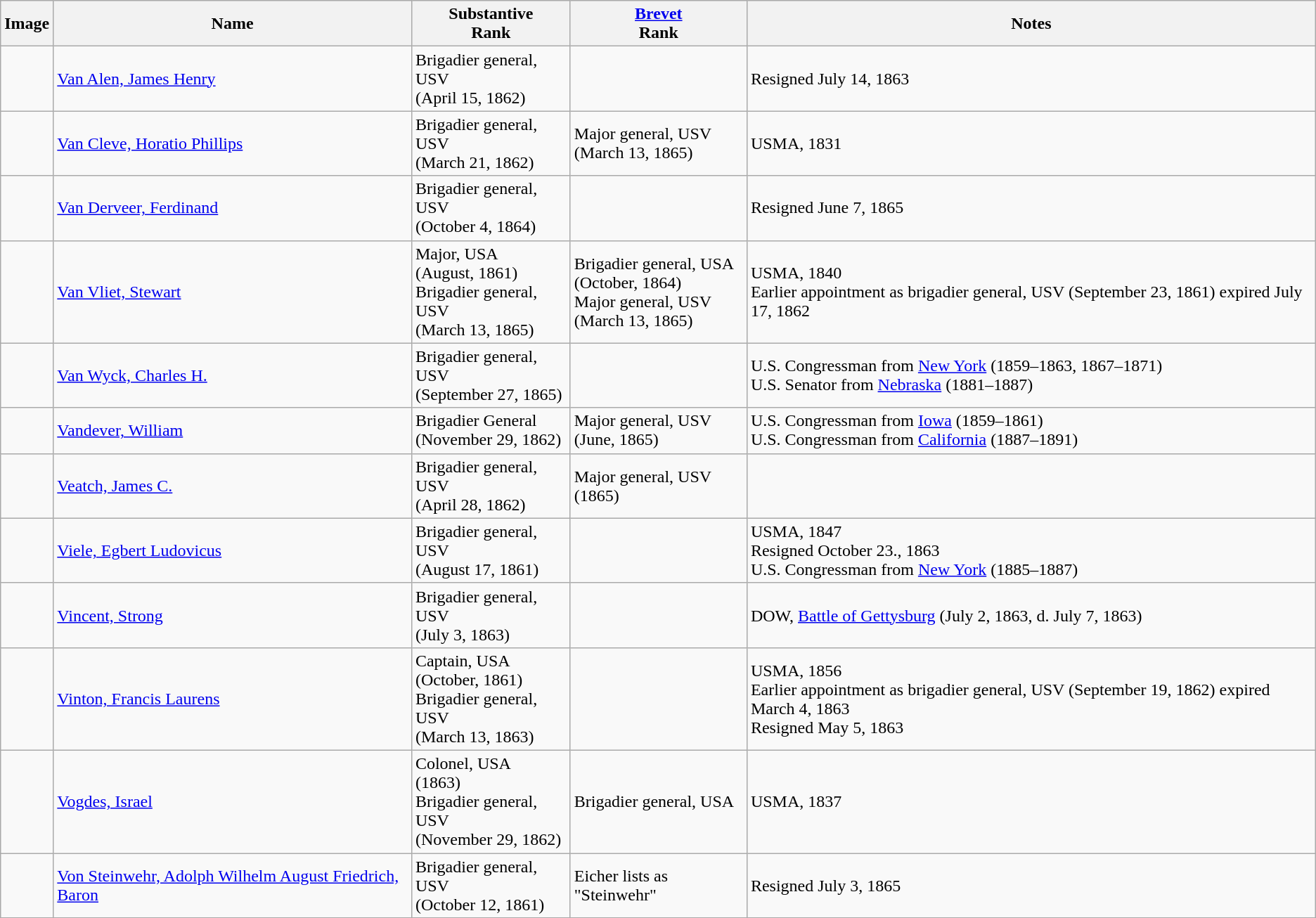<table class="wikitable sortable">
<tr>
<th class="unsortable">Image</th>
<th>Name</th>
<th>Substantive<br>Rank</th>
<th><a href='#'>Brevet</a><br>Rank</th>
<th class="unsortable">Notes</th>
</tr>
<tr>
<td></td>
<td><a href='#'>Van Alen, James Henry</a></td>
<td>Brigadier general, USV<br>(April 15, 1862)</td>
<td></td>
<td>Resigned July 14, 1863</td>
</tr>
<tr>
<td></td>
<td><a href='#'>Van Cleve, Horatio Phillips</a></td>
<td>Brigadier general, USV<br>(March 21, 1862)</td>
<td>Major general, USV<br>(March 13, 1865)</td>
<td>USMA, 1831</td>
</tr>
<tr>
<td></td>
<td><a href='#'>Van Derveer, Ferdinand</a></td>
<td>Brigadier general, USV<br>(October 4, 1864)</td>
<td></td>
<td>Resigned June 7, 1865</td>
</tr>
<tr>
<td></td>
<td><a href='#'>Van Vliet, Stewart</a></td>
<td>Major, USA<br>(August, 1861)<br>Brigadier general, USV<br>(March 13, 1865)</td>
<td>Brigadier general, USA<br>(October, 1864)<br>Major general, USV<br>(March 13, 1865)</td>
<td>USMA, 1840<br>Earlier appointment as brigadier general, USV (September 23, 1861) expired July 17, 1862</td>
</tr>
<tr>
<td></td>
<td><a href='#'>Van Wyck, Charles H.</a></td>
<td>Brigadier general, USV<br>(September 27, 1865)</td>
<td></td>
<td>U.S. Congressman from <a href='#'>New York</a> (1859–1863, 1867–1871)<br>U.S. Senator from <a href='#'>Nebraska</a> (1881–1887)</td>
</tr>
<tr>
<td></td>
<td><a href='#'>Vandever, William</a></td>
<td>Brigadier General<br>(November 29, 1862)</td>
<td>Major general, USV<br>(June, 1865)</td>
<td>U.S. Congressman from <a href='#'>Iowa</a> (1859–1861)<br>U.S. Congressman from <a href='#'>California</a> (1887–1891)</td>
</tr>
<tr>
<td></td>
<td><a href='#'>Veatch, James C.</a></td>
<td>Brigadier general, USV<br>(April 28, 1862)</td>
<td>Major general, USV<br>(1865)</td>
<td></td>
</tr>
<tr>
<td></td>
<td><a href='#'>Viele, Egbert Ludovicus</a></td>
<td>Brigadier general, USV<br>(August 17, 1861)</td>
<td></td>
<td>USMA, 1847<br>Resigned October 23., 1863<br>U.S. Congressman from <a href='#'>New York</a> (1885–1887)</td>
</tr>
<tr>
<td></td>
<td><a href='#'>Vincent, Strong</a></td>
<td>Brigadier general, USV<br>(July 3, 1863)</td>
<td></td>
<td>DOW, <a href='#'>Battle of Gettysburg</a> (July 2, 1863, d. July 7, 1863)</td>
</tr>
<tr>
<td></td>
<td><a href='#'>Vinton, Francis Laurens</a></td>
<td>Captain, USA<br>(October, 1861)<br>Brigadier general, USV<br>(March 13, 1863)</td>
<td></td>
<td>USMA, 1856<br>Earlier appointment as brigadier general, USV (September 19, 1862) expired March 4, 1863<br>Resigned May 5, 1863</td>
</tr>
<tr>
<td></td>
<td><a href='#'>Vogdes, Israel</a></td>
<td>Colonel, USA<br>(1863)<br>Brigadier general, USV<br>(November 29, 1862)</td>
<td>Brigadier general, USA</td>
<td>USMA, 1837</td>
</tr>
<tr>
<td></td>
<td><a href='#'>Von Steinwehr, Adolph Wilhelm August Friedrich, Baron</a></td>
<td>Brigadier general, USV<br>(October 12, 1861)</td>
<td>Eicher lists as "Steinwehr"</td>
<td>Resigned July 3, 1865</td>
</tr>
<tr>
</tr>
</table>
